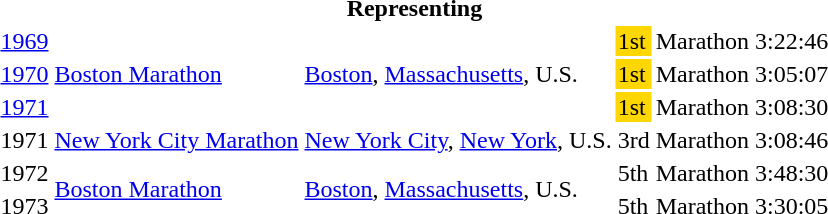<table>
<tr>
<th colspan="6">Representing </th>
</tr>
<tr>
<td><a href='#'>1969</a></td>
<td rowspan=3><a href='#'>Boston Marathon</a></td>
<td rowspan=3><a href='#'>Boston</a>, <a href='#'>Massachusetts</a>, U.S.</td>
<td bgcolor="gold">1st</td>
<td>Marathon</td>
<td>3:22:46</td>
</tr>
<tr>
<td><a href='#'>1970</a></td>
<td bgcolor="gold">1st</td>
<td>Marathon</td>
<td>3:05:07</td>
</tr>
<tr>
<td><a href='#'>1971</a></td>
<td bgcolor="gold">1st</td>
<td>Marathon</td>
<td>3:08:30</td>
</tr>
<tr>
<td>1971</td>
<td><a href='#'>New York City Marathon</a></td>
<td><a href='#'>New York City</a>, <a href='#'>New York</a>, U.S.</td>
<td>3rd</td>
<td>Marathon</td>
<td>3:08:46</td>
</tr>
<tr>
<td>1972</td>
<td rowspan=2><a href='#'>Boston Marathon</a></td>
<td rowspan=2><a href='#'>Boston</a>, <a href='#'>Massachusetts</a>, U.S.</td>
<td>5th</td>
<td>Marathon</td>
<td>3:48:30</td>
</tr>
<tr>
<td>1973</td>
<td>5th</td>
<td>Marathon</td>
<td>3:30:05</td>
</tr>
</table>
